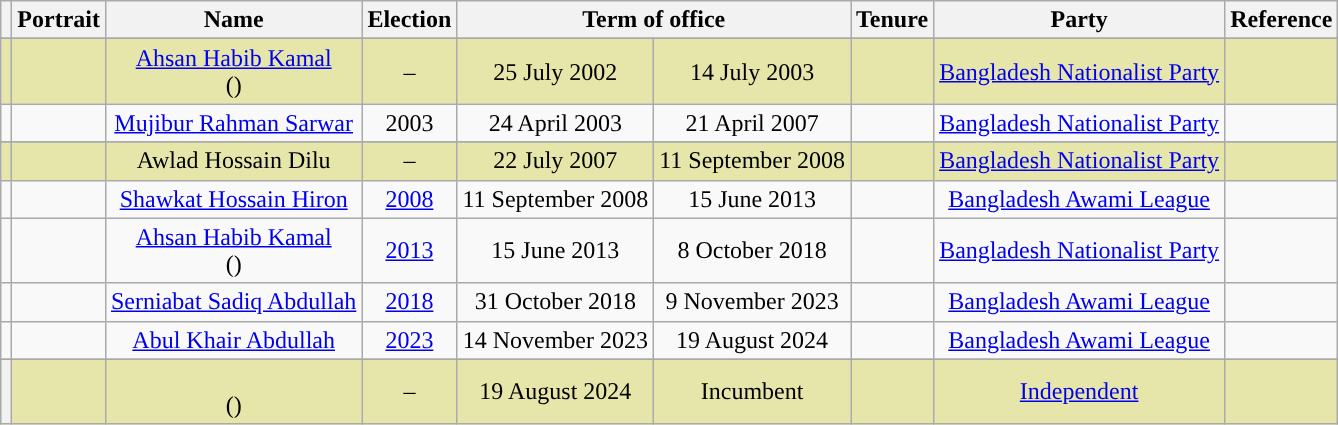<table class="wikitable" style="text-align:center">
<tr>
<th></th>
<th>Portrait</th>
<th>Name<br></th>
<th>Election</th>
<th colspan=2>Term of office</th>
<th>Tenure</th>
<th>Party</th>
<th>Reference</th>
</tr>
<tr>
</tr>
<tr style="background:#e6e6aa;">
<td bgcolor=></td>
<td align=center></td>
<td><a href='#'>Ahsan Habib Kamal</a><br> ()</td>
<td>–</td>
<td align=center>25 July 2002</td>
<td align=center>14 July 2003</td>
<td></td>
<td><a href='#'>Bangladesh Nationalist Party</a></td>
<td></td>
</tr>
<tr>
<td bgcolor=></td>
<td align=center></td>
<td><a href='#'>Mujibur Rahman Sarwar</a></td>
<td>2003</td>
<td align=center>24 April 2003</td>
<td align=center>21 April 2007</td>
<td></td>
<td><a href='#'>Bangladesh Nationalist Party</a></td>
<td></td>
</tr>
<tr>
</tr>
<tr style="background:#e6e6aa;">
<td bgcolor=></td>
<td align=center></td>
<td>Awlad Hossain Dilu</td>
<td>–</td>
<td align=center>22 July 2007</td>
<td align=center>11 September 2008</td>
<td></td>
<td><a href='#'>Bangladesh Nationalist Party</a></td>
<td></td>
</tr>
<tr>
<td bgcolor=></td>
<td align=center></td>
<td><a href='#'>Shawkat Hossain Hiron</a></td>
<td><a href='#'>2008</a></td>
<td align=center>11 September 2008</td>
<td align=center>15 June 2013</td>
<td></td>
<td><a href='#'>Bangladesh Awami League</a></td>
<td></td>
</tr>
<tr>
<td bgcolor=></td>
<td align=center></td>
<td><a href='#'>Ahsan Habib Kamal</a><br>()</td>
<td><a href='#'>2013</a></td>
<td align=center>15 June 2013</td>
<td align=center>8 October 2018</td>
<td></td>
<td><a href='#'>Bangladesh Nationalist Party</a></td>
<td></td>
</tr>
<tr>
<td bgcolor=></td>
<td align=center></td>
<td><a href='#'>Serniabat Sadiq Abdullah</a></td>
<td><a href='#'>2018</a></td>
<td align=center>31 October 2018</td>
<td align=center>9 November 2023</td>
<td></td>
<td><a href='#'>Bangladesh Awami League</a></td>
<td></td>
</tr>
<tr>
<td bgcolor=></td>
<td align=center></td>
<td><a href='#'>Abul Khair Abdullah</a></td>
<td><a href='#'>2023</a></td>
<td align=center>14 November 2023</td>
<td align=center>19 August 2024</td>
<td></td>
<td><a href='#'>Bangladesh Awami League</a></td>
<td></td>
</tr>
<tr>
</tr>
<tr style="background:#e6e6aa;">
<th style="background:"></th>
<td align=center></td>
<td> <br>()</td>
<td>–</td>
<td align=center>19 August 2024</td>
<td align=center>Incumbent</td>
<td></td>
<td><a href='#'>Independent</a></td>
<td></td>
</tr>
</table>
